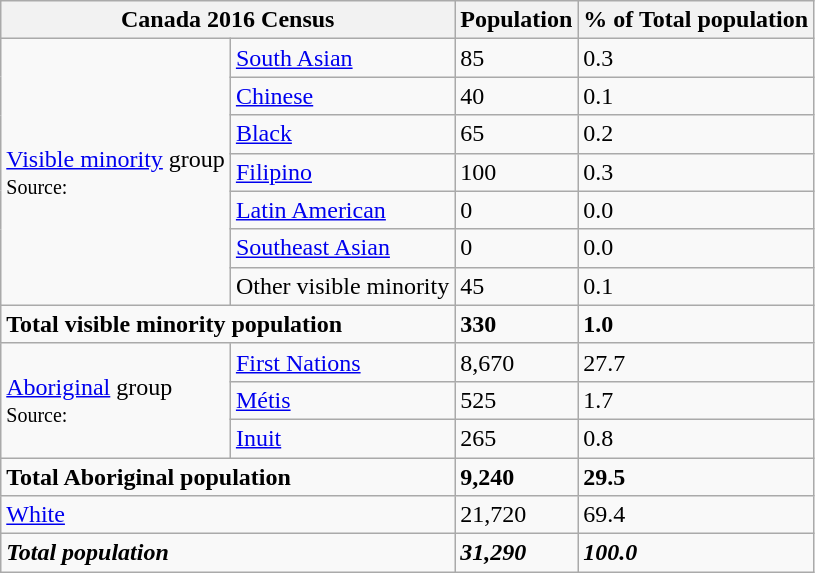<table class="wikitable">
<tr>
<th colspan="2">Canada 2016 Census</th>
<th>Population</th>
<th>% of Total population</th>
</tr>
<tr>
<td rowspan="7"><a href='#'>Visible minority</a> group<br><small>Source:</small></td>
<td><a href='#'>South Asian</a></td>
<td>85</td>
<td>0.3</td>
</tr>
<tr>
<td><a href='#'>Chinese</a></td>
<td>40</td>
<td>0.1</td>
</tr>
<tr>
<td><a href='#'>Black</a></td>
<td>65</td>
<td>0.2</td>
</tr>
<tr>
<td><a href='#'>Filipino</a></td>
<td>100</td>
<td>0.3</td>
</tr>
<tr>
<td><a href='#'>Latin American</a></td>
<td>0</td>
<td>0.0</td>
</tr>
<tr>
<td><a href='#'>Southeast Asian</a></td>
<td>0</td>
<td>0.0</td>
</tr>
<tr>
<td>Other visible minority</td>
<td>45</td>
<td>0.1</td>
</tr>
<tr>
<td colspan="2"><strong>Total visible minority population</strong></td>
<td><strong>330</strong></td>
<td><strong>1.0</strong></td>
</tr>
<tr>
<td rowspan="3"><a href='#'>Aboriginal</a> group<br><small>Source:</small></td>
<td><a href='#'>First Nations</a></td>
<td>8,670</td>
<td>27.7</td>
</tr>
<tr>
<td><a href='#'>Métis</a></td>
<td>525</td>
<td>1.7</td>
</tr>
<tr>
<td><a href='#'>Inuit</a></td>
<td>265</td>
<td>0.8</td>
</tr>
<tr>
<td colspan="2"><strong>Total Aboriginal population</strong></td>
<td><strong>9,240</strong></td>
<td><strong>29.5</strong></td>
</tr>
<tr>
<td colspan="2"><a href='#'>White</a></td>
<td>21,720</td>
<td>69.4</td>
</tr>
<tr>
<td colspan="2"><strong><em>Total population</em></strong></td>
<td><strong><em>31,290</em></strong></td>
<td><strong><em>100.0</em></strong></td>
</tr>
</table>
